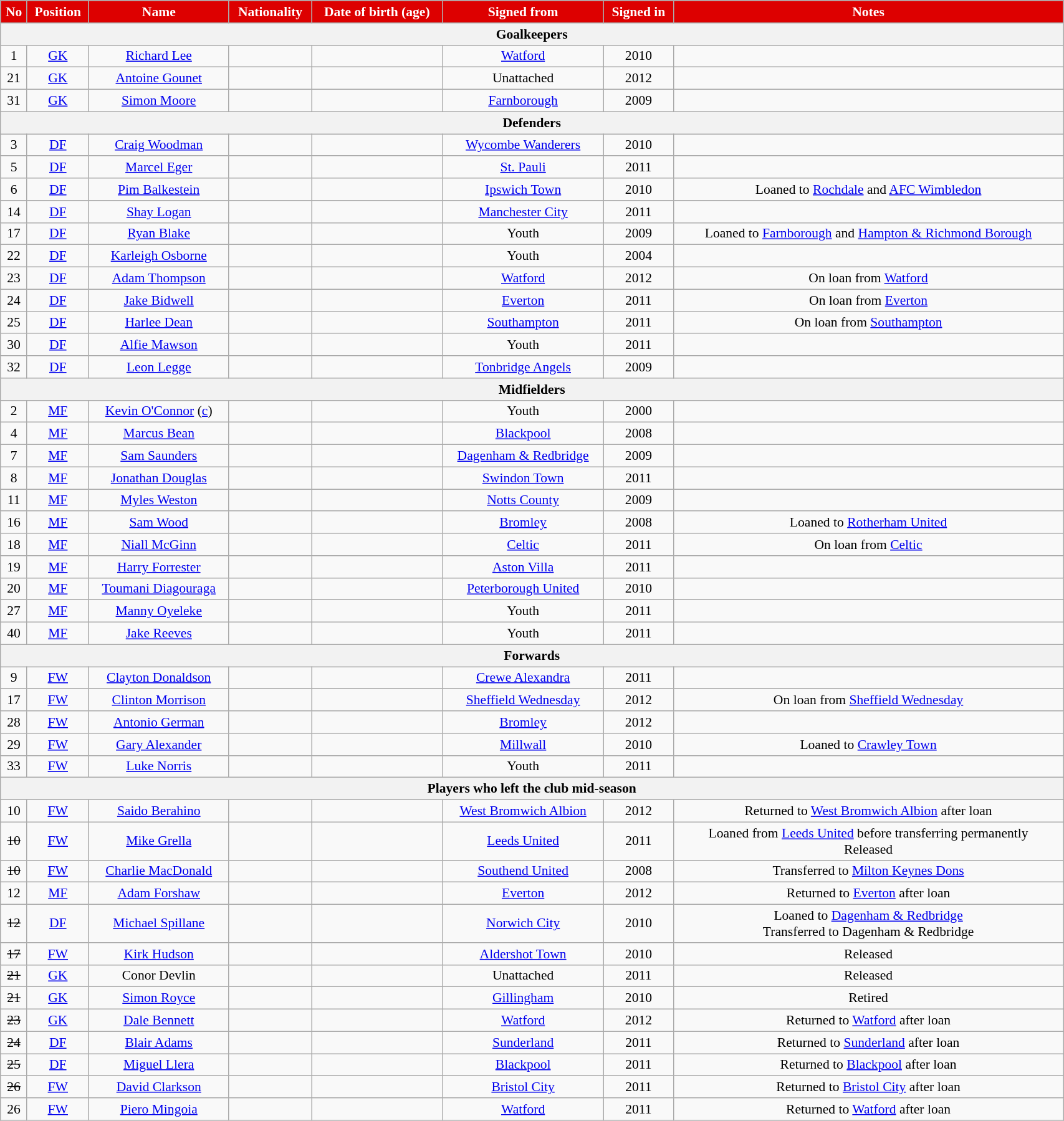<table class="wikitable" style="text-align:center; font-size:90%; width:90%;">
<tr>
<th style="background:#d00; color:white; text-align:center;">No</th>
<th style="background:#d00; color:white; text-align:center;">Position</th>
<th style="background:#d00; color:white; text-align:center;">Name</th>
<th style="background:#d00; color:white; text-align:center;">Nationality</th>
<th style="background:#d00; color:white; text-align:center;">Date of birth (age)</th>
<th style="background:#d00; color:white; text-align:center;">Signed from</th>
<th style="background:#d00; color:white; text-align:center;">Signed in</th>
<th style="background:#d00; color:white; text-align:center;">Notes</th>
</tr>
<tr>
<th colspan="8">Goalkeepers</th>
</tr>
<tr>
<td>1</td>
<td><a href='#'>GK</a></td>
<td><a href='#'>Richard Lee</a></td>
<td></td>
<td></td>
<td><a href='#'>Watford</a></td>
<td>2010</td>
<td></td>
</tr>
<tr>
<td>21</td>
<td><a href='#'>GK</a></td>
<td><a href='#'>Antoine Gounet</a></td>
<td></td>
<td></td>
<td>Unattached</td>
<td>2012</td>
<td></td>
</tr>
<tr>
<td>31</td>
<td><a href='#'>GK</a></td>
<td><a href='#'>Simon Moore</a></td>
<td></td>
<td></td>
<td><a href='#'>Farnborough</a></td>
<td>2009</td>
<td></td>
</tr>
<tr>
<th colspan="8">Defenders</th>
</tr>
<tr>
<td>3</td>
<td><a href='#'>DF</a></td>
<td><a href='#'>Craig Woodman</a></td>
<td></td>
<td></td>
<td><a href='#'>Wycombe Wanderers</a></td>
<td>2010</td>
<td></td>
</tr>
<tr>
<td>5</td>
<td><a href='#'>DF</a></td>
<td><a href='#'>Marcel Eger</a></td>
<td></td>
<td></td>
<td><a href='#'>St. Pauli</a></td>
<td>2011</td>
<td></td>
</tr>
<tr>
<td>6</td>
<td><a href='#'>DF</a></td>
<td><a href='#'>Pim Balkestein</a></td>
<td></td>
<td></td>
<td><a href='#'>Ipswich Town</a></td>
<td>2010</td>
<td>Loaned to <a href='#'>Rochdale</a> and <a href='#'>AFC Wimbledon</a></td>
</tr>
<tr>
<td>14</td>
<td><a href='#'>DF</a></td>
<td><a href='#'>Shay Logan</a></td>
<td></td>
<td></td>
<td><a href='#'>Manchester City</a></td>
<td>2011</td>
<td></td>
</tr>
<tr>
<td>17</td>
<td><a href='#'>DF</a></td>
<td><a href='#'>Ryan Blake</a></td>
<td></td>
<td></td>
<td>Youth</td>
<td>2009</td>
<td>Loaned to <a href='#'>Farnborough</a> and <a href='#'>Hampton & Richmond Borough</a></td>
</tr>
<tr>
<td>22</td>
<td><a href='#'>DF</a></td>
<td><a href='#'>Karleigh Osborne</a></td>
<td></td>
<td></td>
<td>Youth</td>
<td>2004</td>
<td></td>
</tr>
<tr>
<td>23</td>
<td><a href='#'>DF</a></td>
<td><a href='#'>Adam Thompson</a></td>
<td></td>
<td></td>
<td><a href='#'>Watford</a></td>
<td>2012</td>
<td>On loan from <a href='#'>Watford</a></td>
</tr>
<tr>
<td>24</td>
<td><a href='#'>DF</a></td>
<td><a href='#'>Jake Bidwell</a></td>
<td></td>
<td></td>
<td><a href='#'>Everton</a></td>
<td>2011</td>
<td>On loan from <a href='#'>Everton</a></td>
</tr>
<tr>
<td>25</td>
<td><a href='#'>DF</a></td>
<td><a href='#'>Harlee Dean</a></td>
<td></td>
<td></td>
<td><a href='#'>Southampton</a></td>
<td>2011</td>
<td>On loan from <a href='#'>Southampton</a></td>
</tr>
<tr>
<td>30</td>
<td><a href='#'>DF</a></td>
<td><a href='#'>Alfie Mawson</a></td>
<td></td>
<td></td>
<td>Youth</td>
<td>2011</td>
<td></td>
</tr>
<tr>
<td>32</td>
<td><a href='#'>DF</a></td>
<td><a href='#'>Leon Legge</a></td>
<td></td>
<td></td>
<td><a href='#'>Tonbridge Angels</a></td>
<td>2009</td>
<td></td>
</tr>
<tr>
<th colspan="8">Midfielders</th>
</tr>
<tr>
<td>2</td>
<td><a href='#'>MF</a></td>
<td><a href='#'>Kevin O'Connor</a> (<a href='#'>c</a>)</td>
<td></td>
<td></td>
<td>Youth</td>
<td>2000</td>
<td></td>
</tr>
<tr>
<td>4</td>
<td><a href='#'>MF</a></td>
<td><a href='#'>Marcus Bean</a></td>
<td></td>
<td></td>
<td><a href='#'>Blackpool</a></td>
<td>2008</td>
<td></td>
</tr>
<tr>
<td>7</td>
<td><a href='#'>MF</a></td>
<td><a href='#'>Sam Saunders</a></td>
<td></td>
<td></td>
<td><a href='#'>Dagenham & Redbridge</a></td>
<td>2009</td>
<td></td>
</tr>
<tr>
<td>8</td>
<td><a href='#'>MF</a></td>
<td><a href='#'>Jonathan Douglas</a></td>
<td></td>
<td></td>
<td><a href='#'>Swindon Town</a></td>
<td>2011</td>
<td></td>
</tr>
<tr>
<td>11</td>
<td><a href='#'>MF</a></td>
<td><a href='#'>Myles Weston</a></td>
<td></td>
<td></td>
<td><a href='#'>Notts County</a></td>
<td>2009</td>
<td></td>
</tr>
<tr>
<td>16</td>
<td><a href='#'>MF</a></td>
<td><a href='#'>Sam Wood</a></td>
<td></td>
<td></td>
<td><a href='#'>Bromley</a></td>
<td>2008</td>
<td>Loaned to <a href='#'>Rotherham United</a></td>
</tr>
<tr>
<td>18</td>
<td><a href='#'>MF</a></td>
<td><a href='#'>Niall McGinn</a></td>
<td></td>
<td></td>
<td><a href='#'>Celtic</a></td>
<td>2011</td>
<td>On loan from <a href='#'>Celtic</a></td>
</tr>
<tr>
<td>19</td>
<td><a href='#'>MF</a></td>
<td><a href='#'>Harry Forrester</a></td>
<td></td>
<td></td>
<td><a href='#'>Aston Villa</a></td>
<td>2011</td>
<td></td>
</tr>
<tr>
<td>20</td>
<td><a href='#'>MF</a></td>
<td><a href='#'>Toumani Diagouraga</a></td>
<td></td>
<td></td>
<td><a href='#'>Peterborough United</a></td>
<td>2010</td>
<td></td>
</tr>
<tr>
<td>27</td>
<td><a href='#'>MF</a></td>
<td><a href='#'>Manny Oyeleke</a></td>
<td></td>
<td></td>
<td>Youth</td>
<td>2011</td>
<td></td>
</tr>
<tr>
<td>40</td>
<td><a href='#'>MF</a></td>
<td><a href='#'>Jake Reeves</a></td>
<td></td>
<td></td>
<td>Youth</td>
<td>2011</td>
<td></td>
</tr>
<tr>
<th colspan="8">Forwards</th>
</tr>
<tr>
<td>9</td>
<td><a href='#'>FW</a></td>
<td><a href='#'>Clayton Donaldson</a></td>
<td></td>
<td></td>
<td><a href='#'>Crewe Alexandra</a></td>
<td>2011</td>
<td></td>
</tr>
<tr>
<td>17</td>
<td><a href='#'>FW</a></td>
<td><a href='#'>Clinton Morrison</a></td>
<td></td>
<td></td>
<td><a href='#'>Sheffield Wednesday</a></td>
<td>2012</td>
<td>On loan from <a href='#'>Sheffield Wednesday</a></td>
</tr>
<tr>
<td>28</td>
<td><a href='#'>FW</a></td>
<td><a href='#'>Antonio German</a></td>
<td></td>
<td></td>
<td><a href='#'>Bromley</a></td>
<td>2012</td>
<td></td>
</tr>
<tr>
<td>29</td>
<td><a href='#'>FW</a></td>
<td><a href='#'>Gary Alexander</a></td>
<td></td>
<td></td>
<td><a href='#'>Millwall</a></td>
<td>2010</td>
<td>Loaned to <a href='#'>Crawley Town</a></td>
</tr>
<tr>
<td>33</td>
<td><a href='#'>FW</a></td>
<td><a href='#'>Luke Norris</a></td>
<td></td>
<td></td>
<td>Youth</td>
<td>2011</td>
<td></td>
</tr>
<tr>
<th colspan="8">Players who left the club mid-season</th>
</tr>
<tr>
<td>10</td>
<td><a href='#'>FW</a></td>
<td><a href='#'>Saido Berahino</a></td>
<td></td>
<td></td>
<td><a href='#'>West Bromwich Albion</a></td>
<td>2012</td>
<td>Returned to <a href='#'>West Bromwich Albion</a> after loan</td>
</tr>
<tr>
<td><s>10</s></td>
<td><a href='#'>FW</a></td>
<td><a href='#'>Mike Grella</a></td>
<td></td>
<td></td>
<td><a href='#'>Leeds United</a></td>
<td>2011</td>
<td>Loaned from <a href='#'>Leeds United</a> before transferring permanently<br>Released</td>
</tr>
<tr>
<td><s>10</s></td>
<td><a href='#'>FW</a></td>
<td><a href='#'>Charlie MacDonald</a></td>
<td></td>
<td></td>
<td><a href='#'>Southend United</a></td>
<td>2008</td>
<td>Transferred to <a href='#'>Milton Keynes Dons</a></td>
</tr>
<tr>
<td>12</td>
<td><a href='#'>MF</a></td>
<td><a href='#'>Adam Forshaw</a></td>
<td></td>
<td></td>
<td><a href='#'>Everton</a></td>
<td>2012</td>
<td>Returned to <a href='#'>Everton</a> after loan</td>
</tr>
<tr>
<td><s>12</s></td>
<td><a href='#'>DF</a></td>
<td><a href='#'>Michael Spillane</a></td>
<td></td>
<td></td>
<td><a href='#'>Norwich City</a></td>
<td>2010</td>
<td>Loaned to <a href='#'>Dagenham & Redbridge</a><br>Transferred to Dagenham & Redbridge</td>
</tr>
<tr>
<td><s>17</s></td>
<td><a href='#'>FW</a></td>
<td><a href='#'>Kirk Hudson</a></td>
<td></td>
<td></td>
<td><a href='#'>Aldershot Town</a></td>
<td>2010</td>
<td>Released</td>
</tr>
<tr>
<td><s>21</s></td>
<td><a href='#'>GK</a></td>
<td>Conor Devlin</td>
<td></td>
<td></td>
<td>Unattached</td>
<td>2011</td>
<td>Released</td>
</tr>
<tr>
<td><s>21</s></td>
<td><a href='#'>GK</a></td>
<td><a href='#'>Simon Royce</a></td>
<td></td>
<td></td>
<td><a href='#'>Gillingham</a></td>
<td>2010</td>
<td>Retired</td>
</tr>
<tr>
<td><s>23</s></td>
<td><a href='#'>GK</a></td>
<td><a href='#'>Dale Bennett</a></td>
<td></td>
<td></td>
<td><a href='#'>Watford</a></td>
<td>2012</td>
<td>Returned to <a href='#'>Watford</a> after loan</td>
</tr>
<tr>
<td><s>24</s></td>
<td><a href='#'>DF</a></td>
<td><a href='#'>Blair Adams</a></td>
<td></td>
<td></td>
<td><a href='#'>Sunderland</a></td>
<td>2011</td>
<td>Returned to <a href='#'>Sunderland</a> after loan</td>
</tr>
<tr>
<td><s>25</s></td>
<td><a href='#'>DF</a></td>
<td><a href='#'>Miguel Llera</a></td>
<td></td>
<td></td>
<td><a href='#'>Blackpool</a></td>
<td>2011</td>
<td>Returned to <a href='#'>Blackpool</a> after loan</td>
</tr>
<tr>
<td><s>26</s></td>
<td><a href='#'>FW</a></td>
<td><a href='#'>David Clarkson</a></td>
<td></td>
<td></td>
<td><a href='#'>Bristol City</a></td>
<td>2011</td>
<td>Returned to <a href='#'>Bristol City</a> after loan</td>
</tr>
<tr>
<td>26</td>
<td><a href='#'>FW</a></td>
<td><a href='#'>Piero Mingoia</a></td>
<td></td>
<td></td>
<td><a href='#'>Watford</a></td>
<td>2011</td>
<td>Returned to <a href='#'>Watford</a> after loan</td>
</tr>
</table>
